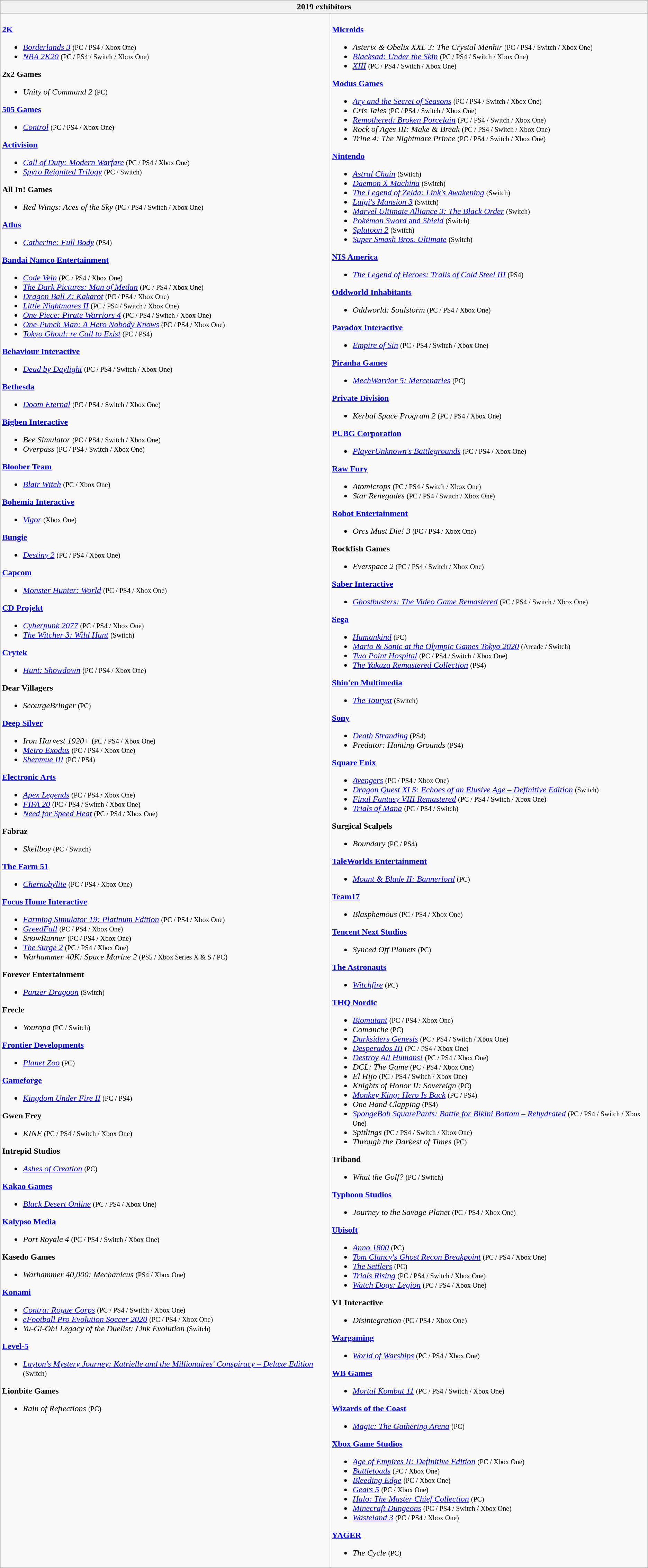<table class="wikitable collapsible autocollapse">
<tr>
<th colspan = "2">2019 exhibitors</th>
</tr>
<tr>
<td valign=top><br><strong><a href='#'>2K</a></strong><ul><li><em><a href='#'>Borderlands 3</a></em> <small>(PC / PS4 / Xbox One)</small></li><li><em><a href='#'>NBA 2K20</a></em> <small>(PC / PS4 / Switch / Xbox One)</small></li></ul><strong>2x2 Games</strong><ul><li><em>Unity of Command 2</em> <small>(PC)</small></li></ul><strong><a href='#'>505 Games</a></strong><ul><li><em><a href='#'>Control</a></em> <small>(PC / PS4 / Xbox One)</small></li></ul><strong><a href='#'>Activision</a></strong><ul><li><em><a href='#'>Call of Duty: Modern Warfare</a></em> <small>(PC / PS4 / Xbox One)</small></li><li><em><a href='#'>Spyro Reignited Trilogy</a></em> <small>(PC / Switch)</small></li></ul><strong>All In! Games</strong><ul><li><em>Red Wings: Aces of the Sky</em> <small>(PC / PS4 / Switch / Xbox One)</small></li></ul><strong><a href='#'>Atlus</a></strong><ul><li><em><a href='#'>Catherine: Full Body</a></em> <small>(PS4)</small></li></ul><strong><a href='#'>Bandai Namco Entertainment</a></strong><ul><li><em><a href='#'>Code Vein</a></em> <small>(PC / PS4 / Xbox One)</small></li><li><em><a href='#'>The Dark Pictures: Man of Medan</a></em> <small>(PC / PS4 / Xbox One)</small></li><li><em><a href='#'>Dragon Ball Z: Kakarot</a></em> <small>(PC / PS4 / Xbox One)</small></li><li><em><a href='#'>Little Nightmares II</a></em> <small>(PC / PS4 / Switch / Xbox One)</small></li><li><em><a href='#'>One Piece: Pirate Warriors 4</a></em> <small>(PC / PS4 / Switch / Xbox One)</small></li><li><em><a href='#'>One-Punch Man: A Hero Nobody Knows</a></em> <small>(PC / PS4 / Xbox One)</small></li><li><em><a href='#'>Tokyo Ghoul: re Call to Exist</a></em> <small>(PC / PS4)</small></li></ul><strong><a href='#'>Behaviour Interactive</a></strong><ul><li><em><a href='#'>Dead by Daylight</a></em> <small>(PC / PS4 / Switch / Xbox One)</small></li></ul><strong><a href='#'>Bethesda</a></strong><ul><li><em><a href='#'>Doom Eternal</a></em> <small>(PC / PS4 / Switch / Xbox One)</small></li></ul><strong><a href='#'>Bigben Interactive</a></strong><ul><li><em>Bee Simulator</em> <small>(PC / PS4 / Switch / Xbox One)</small></li><li><em>Overpass</em> <small>(PC / PS4 / Switch / Xbox One)</small></li></ul><strong><a href='#'>Bloober Team</a></strong><ul><li><em><a href='#'>Blair Witch</a></em> <small>(PC / Xbox One)</small></li></ul><strong><a href='#'>Bohemia Interactive</a></strong><ul><li><em><a href='#'>Vigor</a></em> <small>(Xbox One)</small></li></ul><strong><a href='#'>Bungie</a></strong><ul><li><em><a href='#'>Destiny 2</a></em> <small>(PC / PS4 / Xbox One)</small></li></ul><strong><a href='#'>Capcom</a></strong><ul><li><em><a href='#'>Monster Hunter: World</a></em> <small>(PC / PS4 / Xbox One)</small></li></ul><strong><a href='#'>CD Projekt</a></strong><ul><li><em><a href='#'>Cyberpunk 2077</a></em> <small>(PC / PS4 / Xbox One)</small></li><li><em><a href='#'>The Witcher 3: Wild Hunt</a></em> <small>(Switch)</small></li></ul><strong><a href='#'>Crytek</a></strong><ul><li><em><a href='#'>Hunt: Showdown</a></em> <small>(PC / PS4 / Xbox One)</small></li></ul><strong>Dear Villagers</strong><ul><li><em>ScourgeBringer</em> <small>(PC)</small></li></ul><strong><a href='#'>Deep Silver</a></strong><ul><li><em>Iron Harvest 1920+</em> <small>(PC / PS4 / Xbox One)</small></li><li><em><a href='#'>Metro Exodus</a></em> <small>(PC / PS4 / Xbox One)</small></li><li><em><a href='#'>Shenmue III</a></em> <small>(PC / PS4)</small></li></ul><strong><a href='#'>Electronic Arts</a></strong><ul><li><em><a href='#'>Apex Legends</a></em> <small>(PC / PS4 / Xbox One)</small></li><li><em><a href='#'>FIFA 20</a></em> <small>(PC / PS4 / Switch / Xbox One)</small></li><li><em><a href='#'>Need for Speed Heat</a></em> <small>(PC / PS4 / Xbox One)</small></li></ul><strong>Fabraz</strong><ul><li><em>Skellboy</em> <small>(PC / Switch)</small></li></ul><strong><a href='#'>The Farm 51</a></strong><ul><li><em><a href='#'>Chernobylite</a></em> <small>(PC / PS4 / Xbox One)</small></li></ul><strong><a href='#'>Focus Home Interactive</a></strong><ul><li><em><a href='#'>Farming Simulator 19: Platinum Edition</a></em> <small>(PC / PS4 / Xbox One)</small></li><li><em><a href='#'>GreedFall</a></em> <small>(PC / PS4 / Xbox One)</small></li><li><em>SnowRunner</em> <small>(PC / PS4 / Xbox One)</small></li><li><em><a href='#'>The Surge 2</a></em> <small>(PC / PS4 / Xbox One)</small></li><li><em>Warhammer 40K: Space Marine 2</em> <small>(PS5 / Xbox Series X & S / PC)</small></li></ul><strong>Forever Entertainment</strong><ul><li><em><a href='#'>Panzer Dragoon</a></em> <small>(Switch)</small></li></ul><strong>Frecle</strong><ul><li><em>Youropa</em> <small>(PC / Switch)</small></li></ul><strong><a href='#'>Frontier Developments</a></strong><ul><li><em><a href='#'>Planet Zoo</a></em> <small>(PC)</small></li></ul><strong><a href='#'>Gameforge</a></strong><ul><li><em><a href='#'>Kingdom Under Fire II</a></em> <small>(PC / PS4)</small></li></ul><strong>Gwen Frey</strong><ul><li><em>KINE</em> <small>(PC / PS4 / Switch / Xbox One)</small></li></ul><strong>Intrepid Studios</strong><ul><li><em><a href='#'>Ashes of Creation</a></em> <small>(PC)</small></li></ul><strong><a href='#'>Kakao Games</a></strong><ul><li><em><a href='#'>Black Desert Online</a></em> <small>(PC / PS4 / Xbox One)</small></li></ul><strong><a href='#'>Kalypso Media</a></strong><ul><li><em>Port Royale 4</em> <small>(PC / PS4 / Switch / Xbox One)</small></li></ul><strong>Kasedo Games</strong><ul><li><em>Warhammer 40,000: Mechanicus</em> <small>(PS4 / Xbox One)</small></li></ul><strong><a href='#'>Konami</a></strong><ul><li><em><a href='#'>Contra: Rogue Corps</a></em> <small>(PC / PS4 / Switch / Xbox One)</small></li><li><em><a href='#'>eFootball Pro Evolution Soccer 2020</a></em> <small>(PC / PS4 / Xbox One)</small></li><li><em>Yu-Gi-Oh! Legacy of the Duelist: Link Evolution</em> <small>(Switch)</small></li></ul><strong><a href='#'>Level-5</a></strong><ul><li><em><a href='#'>Layton's Mystery Journey: Katrielle and the Millionaires' Conspiracy – Deluxe Edition</a></em> <small>(Switch)</small></li></ul><strong>Lionbite Games</strong><ul><li><em>Rain of Reflections</em> <small>(PC)</small></li></ul></td>
<td valign=top><br><strong><a href='#'>Microids</a></strong><ul><li><em>Asterix & Obelix XXL 3: The Crystal Menhir</em> <small>(PC / PS4 / Switch / Xbox One)</small></li><li><em><a href='#'>Blacksad: Under the Skin</a></em> <small>(PC / PS4 / Switch / Xbox One)</small></li><li><em><a href='#'>XIII</a></em> <small>(PC / PS4 / Switch / Xbox One)</small></li></ul><strong><a href='#'>Modus Games</a></strong><ul><li><em><a href='#'>Ary and the Secret of Seasons</a></em> <small>(PC / PS4 / Switch / Xbox One)</small></li><li><em>Cris Tales</em> <small>(PC / PS4 / Switch / Xbox One)</small></li><li><em><a href='#'>Remothered: Broken Porcelain</a></em> <small>(PC / PS4 / Switch / Xbox One)</small></li><li><em>Rock of Ages III: Make & Break</em> <small>(PC / PS4 / Switch / Xbox One)</small></li><li><em>Trine 4: The Nightmare Prince</em> <small>(PC / PS4 / Switch / Xbox One)</small></li></ul><strong><a href='#'>Nintendo</a></strong><ul><li><em><a href='#'>Astral Chain</a></em> <small>(Switch)</small></li><li><em><a href='#'>Daemon X Machina</a></em> <small>(Switch)</small></li><li><em><a href='#'>The Legend of Zelda: Link's Awakening</a></em> <small>(Switch)</small></li><li><em><a href='#'>Luigi's Mansion 3</a></em> <small>(Switch)</small></li><li><em><a href='#'>Marvel Ultimate Alliance 3: The Black Order</a></em> <small>(Switch)</small></li><li><a href='#'><em>Pokémon Sword</em> and <em>Shield</em></a> <small>(Switch)</small></li><li><em><a href='#'>Splatoon 2</a></em> <small>(Switch)</small></li><li><em><a href='#'>Super Smash Bros. Ultimate</a></em> <small>(Switch)</small></li></ul><strong><a href='#'>NIS America</a></strong><ul><li><em><a href='#'>The Legend of Heroes: Trails of Cold Steel III</a></em> <small>(PS4)</small></li></ul><strong><a href='#'>Oddworld Inhabitants</a></strong><ul><li><em>Oddworld: Soulstorm</em> <small>(PC / PS4 / Xbox One)</small></li></ul><strong><a href='#'>Paradox Interactive</a></strong><ul><li><em><a href='#'>Empire of Sin</a></em> <small>(PC / PS4 / Switch / Xbox One)</small></li></ul><strong><a href='#'>Piranha Games</a></strong><ul><li><em><a href='#'>MechWarrior 5: Mercenaries</a></em> <small>(PC)</small></li></ul><strong><a href='#'>Private Division</a></strong><ul><li><em>Kerbal Space Program 2</em> <small>(PC / PS4 / Xbox One)</small></li></ul><strong><a href='#'>PUBG Corporation</a></strong><ul><li><em><a href='#'>PlayerUnknown's Battlegrounds</a></em> <small>(PC / PS4 / Xbox One)</small></li></ul><strong><a href='#'>Raw Fury</a></strong><ul><li><em>Atomicrops</em> <small>(PC / PS4 / Switch / Xbox One)</small></li><li><em>Star Renegades</em> <small>(PC / PS4 / Switch / Xbox One)</small></li></ul><strong><a href='#'>Robot Entertainment</a></strong><ul><li><em>Orcs Must Die! 3</em> <small>(PC / PS4 / Xbox One)</small></li></ul><strong>Rockfish Games</strong><ul><li><em>Everspace 2</em> <small>(PC / PS4 / Switch / Xbox One)</small></li></ul><strong><a href='#'>Saber Interactive</a></strong><ul><li><em><a href='#'>Ghostbusters: The Video Game Remastered</a></em> <small>(PC / PS4 / Switch / Xbox One)</small></li></ul><strong><a href='#'>Sega</a></strong><ul><li><em><a href='#'>Humankind</a></em> <small>(PC)</small></li><li><em><a href='#'>Mario & Sonic at the Olympic Games Tokyo 2020</a></em> <small>(Arcade / Switch)</small></li><li><em><a href='#'>Two Point Hospital</a></em> <small>(PC / PS4 / Switch / Xbox One)</small></li><li><em><a href='#'>The Yakuza Remastered Collection</a></em> <small>(PS4)</small></li></ul><strong><a href='#'>Shin'en Multimedia</a></strong><ul><li><em><a href='#'>The Touryst</a></em> <small>(Switch)</small></li></ul><strong><a href='#'>Sony</a></strong><ul><li><em><a href='#'>Death Stranding</a></em> <small>(PS4)</small></li><li><em>Predator: Hunting Grounds</em> <small>(PS4)</small></li></ul><strong><a href='#'>Square Enix</a></strong><ul><li><em><a href='#'>Avengers</a></em> <small>(PC / PS4 / Xbox One)</small></li><li><em><a href='#'>Dragon Quest XI S: Echoes of an Elusive Age – Definitive Edition</a></em> <small>(Switch)</small></li><li><em><a href='#'>Final Fantasy VIII Remastered</a></em> <small>(PC / PS4 / Switch / Xbox One)</small></li><li><em><a href='#'>Trials of Mana</a></em> <small>(PC / PS4 / Switch)</small></li></ul><strong>Surgical Scalpels</strong><ul><li><em>Boundary</em> <small>(PC / PS4)</small></li></ul><strong><a href='#'>TaleWorlds Entertainment</a></strong><ul><li><em><a href='#'>Mount & Blade II: Bannerlord</a></em> <small>(PC)</small></li></ul><strong><a href='#'>Team17</a></strong><ul><li><em>Blasphemous</em> <small>(PC / PS4 / Xbox One)</small></li></ul><strong><a href='#'>Tencent Next Studios</a></strong><ul><li><em>Synced Off Planets</em> <small>(PC)</small></li></ul><strong><a href='#'>The Astronauts</a> </strong><ul><li><em> <a href='#'>Witchfire</a> </em> <small>(PC)</small></li></ul><strong><a href='#'>THQ Nordic</a></strong><ul><li><em><a href='#'>Biomutant</a></em> <small>(PC / PS4 / Xbox One)</small></li><li><em>Comanche</em> <small>(PC)</small></li><li><em><a href='#'>Darksiders Genesis</a></em> <small>(PC / PS4 / Switch / Xbox One)</small></li><li><em><a href='#'>Desperados III</a></em> <small>(PC / PS4 / Xbox One)</small></li><li><em><a href='#'>Destroy All Humans!</a></em> <small>(PC / PS4 / Xbox One)</small></li><li><em>DCL: The Game</em> <small>(PC / PS4 / Xbox One)</small></li><li><em>El Hijo</em> <small>(PC / PS4 / Switch / Xbox One)</small></li><li><em>Knights of Honor II: Sovereign</em> <small>(PC)</small></li><li><em><a href='#'>Monkey King: Hero Is Back</a></em> <small>(PC / PS4)</small></li><li><em>One Hand Clapping</em> <small>(PS4)</small></li><li><em><a href='#'>SpongeBob SquarePants: Battle for Bikini Bottom – Rehydrated</a></em> <small>(PC / PS4 / Switch / Xbox One)</small></li><li><em>Spitlings</em> <small>(PC / PS4 / Switch / Xbox One)</small></li><li><em>Through the Darkest of Times</em> <small>(PC)</small></li></ul><strong>Triband</strong><ul><li><em>What the Golf?</em> <small>(PC / Switch)</small></li></ul><strong><a href='#'>Typhoon Studios</a></strong><ul><li><em>Journey to the Savage Planet</em> <small>(PC / PS4 / Xbox One)</small></li></ul><strong><a href='#'>Ubisoft</a></strong><ul><li><em><a href='#'>Anno 1800</a></em> <small>(PC)</small></li><li><em><a href='#'>Tom Clancy's Ghost Recon Breakpoint</a></em> <small>(PC / PS4 / Xbox One)</small></li><li><em><a href='#'>The Settlers</a></em> <small>(PC)</small></li><li><em><a href='#'>Trials Rising</a></em> <small>(PC / PS4 / Switch / Xbox One)</small></li><li><em><a href='#'>Watch Dogs: Legion</a></em> <small>(PC / PS4 / Xbox One)</small></li></ul><strong>V1 Interactive</strong><ul><li><em>Disintegration</em> <small>(PC / PS4 / Xbox One)</small></li></ul><strong><a href='#'>Wargaming</a></strong><ul><li><em><a href='#'>World of Warships</a></em> <small>(PC / PS4 / Xbox One)</small></li></ul><strong><a href='#'>WB Games</a></strong><ul><li><em><a href='#'>Mortal Kombat 11</a></em> <small>(PC / PS4 / Switch / Xbox One)</small></li></ul><strong><a href='#'>Wizards of the Coast</a></strong><ul><li><em><a href='#'>Magic: The Gathering Arena</a></em> <small>(PC)</small></li></ul><strong><a href='#'>Xbox Game Studios</a></strong><ul><li><em><a href='#'>Age of Empires II: Definitive Edition</a></em> <small>(PC / Xbox One)</small></li><li><em><a href='#'>Battletoads</a></em> <small>(PC / Xbox One)</small></li><li><em><a href='#'>Bleeding Edge</a></em> <small>(PC / Xbox One)</small></li><li><em><a href='#'>Gears 5</a></em> <small>(PC / Xbox One)</small></li><li><em><a href='#'>Halo: The Master Chief Collection</a></em> <small>(PC)</small></li><li><em><a href='#'>Minecraft Dungeons</a></em> <small>(PC / PS4 / Switch / Xbox One)</small></li><li><em><a href='#'>Wasteland 3</a></em> <small>(PC / PS4 / Xbox One)</small></li></ul><strong><a href='#'>YAGER</a></strong><ul><li><em>The Cycle</em> <small>(PC)</small></li></ul></td>
</tr>
</table>
